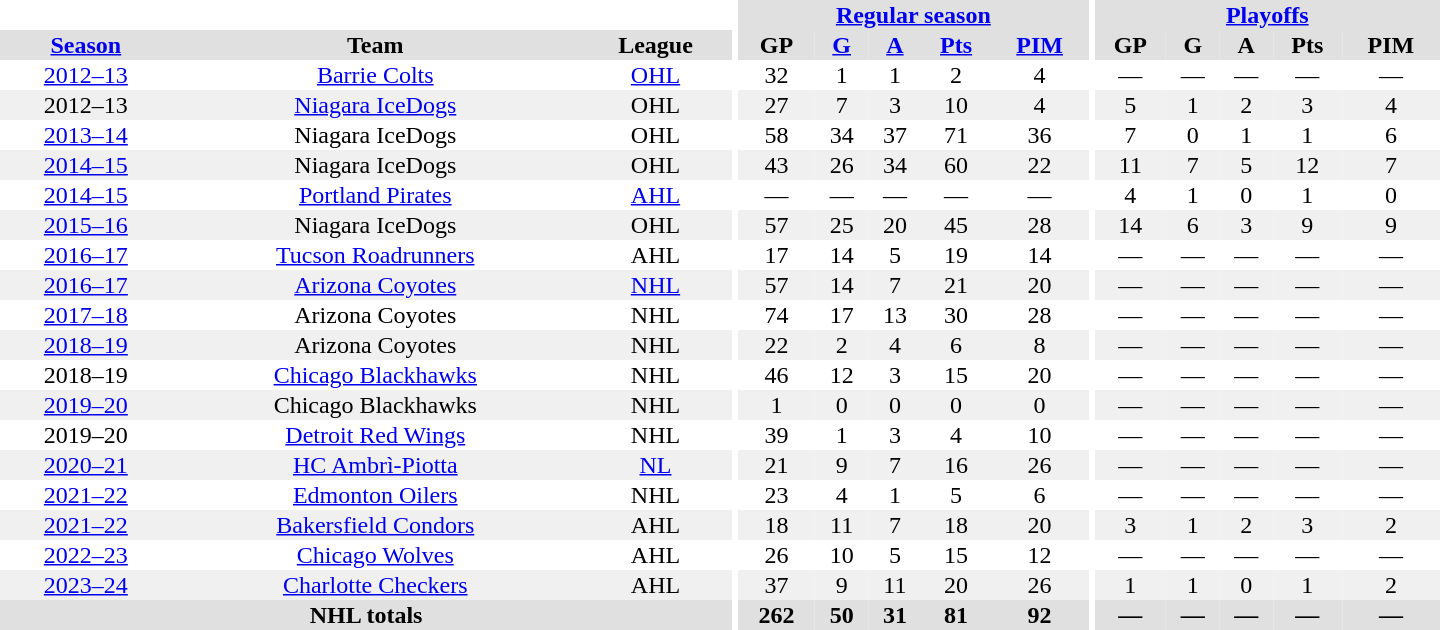<table border="0" cellpadding="1" cellspacing="0" style="text-align:center; width:60em;">
<tr style="background:#e0e0e0;">
<th colspan="3" bgcolor="#ffffff"></th>
<th rowspan="99" bgcolor="#ffffff"></th>
<th colspan="5"><a href='#'>Regular season</a></th>
<th rowspan="99" bgcolor="#ffffff"></th>
<th colspan="5"><a href='#'>Playoffs</a></th>
</tr>
<tr style="background:#e0e0e0;">
<th><a href='#'>Season</a></th>
<th>Team</th>
<th>League</th>
<th>GP</th>
<th><a href='#'>G</a></th>
<th><a href='#'>A</a></th>
<th><a href='#'>Pts</a></th>
<th><a href='#'>PIM</a></th>
<th>GP</th>
<th>G</th>
<th>A</th>
<th>Pts</th>
<th>PIM</th>
</tr>
<tr>
<td><a href='#'>2012–13</a></td>
<td><a href='#'>Barrie Colts</a></td>
<td><a href='#'>OHL</a></td>
<td>32</td>
<td>1</td>
<td>1</td>
<td>2</td>
<td>4</td>
<td>—</td>
<td>—</td>
<td>—</td>
<td>—</td>
<td>—</td>
</tr>
<tr bgcolor="#f0f0f0">
<td>2012–13</td>
<td><a href='#'>Niagara IceDogs</a></td>
<td>OHL</td>
<td>27</td>
<td>7</td>
<td>3</td>
<td>10</td>
<td>4</td>
<td>5</td>
<td>1</td>
<td>2</td>
<td>3</td>
<td>4</td>
</tr>
<tr>
<td><a href='#'>2013–14</a></td>
<td>Niagara IceDogs</td>
<td>OHL</td>
<td>58</td>
<td>34</td>
<td>37</td>
<td>71</td>
<td>36</td>
<td>7</td>
<td>0</td>
<td>1</td>
<td>1</td>
<td>6</td>
</tr>
<tr bgcolor="#f0f0f0">
<td><a href='#'>2014–15</a></td>
<td>Niagara IceDogs</td>
<td>OHL</td>
<td>43</td>
<td>26</td>
<td>34</td>
<td>60</td>
<td>22</td>
<td>11</td>
<td>7</td>
<td>5</td>
<td>12</td>
<td>7</td>
</tr>
<tr>
<td><a href='#'>2014–15</a></td>
<td><a href='#'>Portland Pirates</a></td>
<td><a href='#'>AHL</a></td>
<td>—</td>
<td>—</td>
<td>—</td>
<td>—</td>
<td>—</td>
<td>4</td>
<td>1</td>
<td>0</td>
<td>1</td>
<td>0</td>
</tr>
<tr bgcolor="#f0f0f0">
<td><a href='#'>2015–16</a></td>
<td>Niagara IceDogs</td>
<td>OHL</td>
<td>57</td>
<td>25</td>
<td>20</td>
<td>45</td>
<td>28</td>
<td>14</td>
<td>6</td>
<td>3</td>
<td>9</td>
<td>9</td>
</tr>
<tr>
<td><a href='#'>2016–17</a></td>
<td><a href='#'>Tucson Roadrunners</a></td>
<td>AHL</td>
<td>17</td>
<td>14</td>
<td>5</td>
<td>19</td>
<td>14</td>
<td>—</td>
<td>—</td>
<td>—</td>
<td>—</td>
<td>—</td>
</tr>
<tr bgcolor="#f0f0f0">
<td><a href='#'>2016–17</a></td>
<td><a href='#'>Arizona Coyotes</a></td>
<td><a href='#'>NHL</a></td>
<td>57</td>
<td>14</td>
<td>7</td>
<td>21</td>
<td>20</td>
<td>—</td>
<td>—</td>
<td>—</td>
<td>—</td>
<td>—</td>
</tr>
<tr>
<td><a href='#'>2017–18</a></td>
<td>Arizona Coyotes</td>
<td>NHL</td>
<td>74</td>
<td>17</td>
<td>13</td>
<td>30</td>
<td>28</td>
<td>—</td>
<td>—</td>
<td>—</td>
<td>—</td>
<td>—</td>
</tr>
<tr bgcolor="#f0f0f0">
<td><a href='#'>2018–19</a></td>
<td>Arizona Coyotes</td>
<td>NHL</td>
<td>22</td>
<td>2</td>
<td>4</td>
<td>6</td>
<td>8</td>
<td>—</td>
<td>—</td>
<td>—</td>
<td>—</td>
<td>—</td>
</tr>
<tr>
<td>2018–19</td>
<td><a href='#'>Chicago Blackhawks</a></td>
<td>NHL</td>
<td>46</td>
<td>12</td>
<td>3</td>
<td>15</td>
<td>20</td>
<td>—</td>
<td>—</td>
<td>—</td>
<td>—</td>
<td>—</td>
</tr>
<tr bgcolor="#f0f0f0">
<td><a href='#'>2019–20</a></td>
<td>Chicago Blackhawks</td>
<td>NHL</td>
<td>1</td>
<td>0</td>
<td>0</td>
<td>0</td>
<td>0</td>
<td>—</td>
<td>—</td>
<td>—</td>
<td>—</td>
<td>—</td>
</tr>
<tr>
<td>2019–20</td>
<td><a href='#'>Detroit Red Wings</a></td>
<td>NHL</td>
<td>39</td>
<td>1</td>
<td>3</td>
<td>4</td>
<td>10</td>
<td>—</td>
<td>—</td>
<td>—</td>
<td>—</td>
<td>—</td>
</tr>
<tr bgcolor="#f0f0f0">
<td><a href='#'>2020–21</a></td>
<td><a href='#'>HC Ambrì-Piotta</a></td>
<td><a href='#'>NL</a></td>
<td>21</td>
<td>9</td>
<td>7</td>
<td>16</td>
<td>26</td>
<td>—</td>
<td>—</td>
<td>—</td>
<td>—</td>
<td>—</td>
</tr>
<tr>
<td><a href='#'>2021–22</a></td>
<td><a href='#'>Edmonton Oilers</a></td>
<td>NHL</td>
<td>23</td>
<td>4</td>
<td>1</td>
<td>5</td>
<td>6</td>
<td>—</td>
<td>—</td>
<td>—</td>
<td>—</td>
<td>—</td>
</tr>
<tr bgcolor="#f0f0f0">
<td><a href='#'>2021–22</a></td>
<td><a href='#'>Bakersfield Condors</a></td>
<td>AHL</td>
<td>18</td>
<td>11</td>
<td>7</td>
<td>18</td>
<td>20</td>
<td>3</td>
<td>1</td>
<td>2</td>
<td>3</td>
<td>2</td>
</tr>
<tr>
<td><a href='#'>2022–23</a></td>
<td><a href='#'>Chicago Wolves</a></td>
<td>AHL</td>
<td>26</td>
<td>10</td>
<td>5</td>
<td>15</td>
<td>12</td>
<td>—</td>
<td>—</td>
<td>—</td>
<td>—</td>
<td>—</td>
</tr>
<tr bgcolor="#f0f0f0">
<td><a href='#'>2023–24</a></td>
<td><a href='#'>Charlotte Checkers</a></td>
<td>AHL</td>
<td>37</td>
<td>9</td>
<td>11</td>
<td>20</td>
<td>26</td>
<td>1</td>
<td>1</td>
<td>0</td>
<td>1</td>
<td>2</td>
</tr>
<tr bgcolor="#e0e0e0">
<th colspan="3">NHL totals</th>
<th>262</th>
<th>50</th>
<th>31</th>
<th>81</th>
<th>92</th>
<th>—</th>
<th>—</th>
<th>—</th>
<th>—</th>
<th>—</th>
</tr>
</table>
